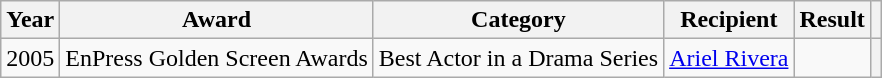<table class="wikitable">
<tr>
<th>Year</th>
<th>Award</th>
<th>Category</th>
<th>Recipient</th>
<th>Result</th>
<th></th>
</tr>
<tr>
<td>2005</td>
<td>EnPress Golden Screen Awards</td>
<td>Best Actor in a Drama Series</td>
<td><a href='#'>Ariel Rivera</a></td>
<td></td>
<th></th>
</tr>
</table>
